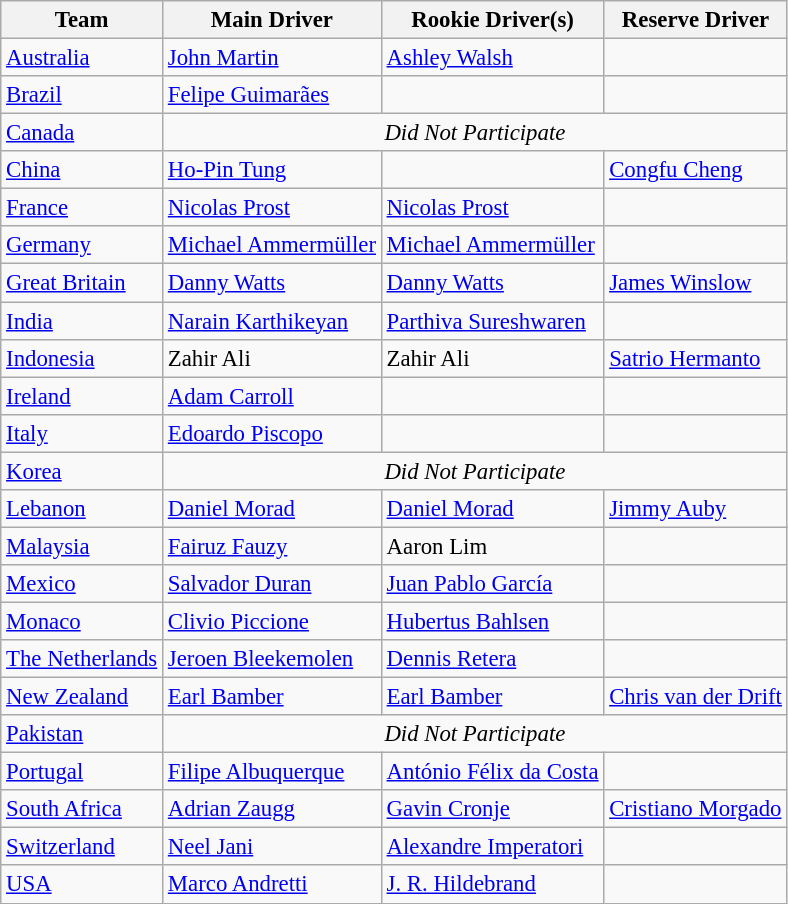<table class="wikitable" style="font-size:95%">
<tr>
<th>Team</th>
<th>Main Driver</th>
<th>Rookie Driver(s)</th>
<th>Reserve Driver</th>
</tr>
<tr>
<td> <a href='#'>Australia</a></td>
<td><a href='#'>John Martin</a></td>
<td><a href='#'>Ashley Walsh</a></td>
<td></td>
</tr>
<tr>
<td> <a href='#'>Brazil</a></td>
<td><a href='#'>Felipe Guimarães</a></td>
<td></td>
<td></td>
</tr>
<tr>
<td> <a href='#'>Canada</a></td>
<td colspan=3 align=center><em>Did Not Participate</em></td>
</tr>
<tr>
<td> <a href='#'>China</a></td>
<td><a href='#'>Ho-Pin Tung</a></td>
<td></td>
<td><a href='#'>Congfu Cheng</a></td>
</tr>
<tr>
<td> <a href='#'>France</a></td>
<td><a href='#'>Nicolas Prost</a></td>
<td><a href='#'>Nicolas Prost</a></td>
<td></td>
</tr>
<tr>
<td> <a href='#'>Germany</a></td>
<td><a href='#'>Michael Ammermüller</a></td>
<td><a href='#'>Michael Ammermüller</a></td>
<td></td>
</tr>
<tr>
<td> <a href='#'>Great Britain</a></td>
<td><a href='#'>Danny Watts</a></td>
<td><a href='#'>Danny Watts</a></td>
<td><a href='#'>James Winslow</a></td>
</tr>
<tr>
<td> <a href='#'>India</a></td>
<td><a href='#'>Narain Karthikeyan</a></td>
<td><a href='#'>Parthiva Sureshwaren</a></td>
<td></td>
</tr>
<tr>
<td> <a href='#'>Indonesia</a></td>
<td>Zahir Ali</td>
<td>Zahir Ali</td>
<td><a href='#'>Satrio Hermanto</a></td>
</tr>
<tr>
<td> <a href='#'>Ireland</a></td>
<td><a href='#'>Adam Carroll</a></td>
<td></td>
<td></td>
</tr>
<tr>
<td> <a href='#'>Italy</a></td>
<td><a href='#'>Edoardo Piscopo</a></td>
<td></td>
<td></td>
</tr>
<tr>
<td> <a href='#'>Korea</a></td>
<td colspan=3 align=center><em>Did Not Participate</em></td>
</tr>
<tr>
<td> <a href='#'>Lebanon</a></td>
<td><a href='#'>Daniel Morad</a></td>
<td><a href='#'>Daniel Morad</a></td>
<td><a href='#'>Jimmy Auby</a></td>
</tr>
<tr>
<td> <a href='#'>Malaysia</a></td>
<td><a href='#'>Fairuz Fauzy</a></td>
<td>Aaron Lim</td>
<td></td>
</tr>
<tr>
<td> <a href='#'>Mexico</a></td>
<td><a href='#'>Salvador Duran</a></td>
<td><a href='#'>Juan Pablo García</a></td>
<td></td>
</tr>
<tr>
<td> <a href='#'>Monaco</a></td>
<td><a href='#'>Clivio Piccione</a></td>
<td><a href='#'>Hubertus Bahlsen</a></td>
<td></td>
</tr>
<tr>
<td> <a href='#'>The Netherlands</a></td>
<td><a href='#'>Jeroen Bleekemolen</a></td>
<td><a href='#'>Dennis Retera</a></td>
<td></td>
</tr>
<tr>
<td> <a href='#'>New Zealand</a></td>
<td><a href='#'>Earl Bamber</a></td>
<td><a href='#'>Earl Bamber</a></td>
<td><a href='#'>Chris van der Drift</a></td>
</tr>
<tr>
<td> <a href='#'>Pakistan</a></td>
<td colspan=3 align=center><em>Did Not Participate</em></td>
</tr>
<tr>
<td> <a href='#'>Portugal</a></td>
<td><a href='#'>Filipe Albuquerque</a></td>
<td><a href='#'>António Félix da Costa</a></td>
<td></td>
</tr>
<tr>
<td> <a href='#'>South Africa</a></td>
<td><a href='#'>Adrian Zaugg</a></td>
<td><a href='#'>Gavin Cronje</a></td>
<td><a href='#'>Cristiano Morgado</a></td>
</tr>
<tr>
<td> <a href='#'>Switzerland</a></td>
<td><a href='#'>Neel Jani</a></td>
<td><a href='#'>Alexandre Imperatori</a></td>
<td></td>
</tr>
<tr>
<td> <a href='#'>USA</a></td>
<td><a href='#'>Marco Andretti</a></td>
<td><a href='#'>J. R. Hildebrand</a></td>
<td></td>
</tr>
</table>
